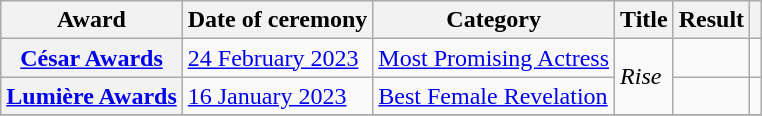<table class="wikitable sortable plainrowheaders">
<tr>
<th scope="col">Award</th>
<th scope="col">Date of ceremony</th>
<th scope="col">Category</th>
<th scope="col">Title</th>
<th scope="col">Result</th>
<th scope="col" class="unsortable"></th>
</tr>
<tr>
<th scope="row"><a href='#'>César Awards</a></th>
<td><a href='#'>24 February 2023</a></td>
<td><a href='#'>Most Promising Actress</a></td>
<td rowspan="2"><em>Rise</em></td>
<td></td>
<td align="center"></td>
</tr>
<tr>
<th scope="row"><a href='#'>Lumière Awards</a></th>
<td><a href='#'>16 January 2023</a></td>
<td><a href='#'>Best Female Revelation</a></td>
<td></td>
<td align="center"></td>
</tr>
<tr>
</tr>
</table>
